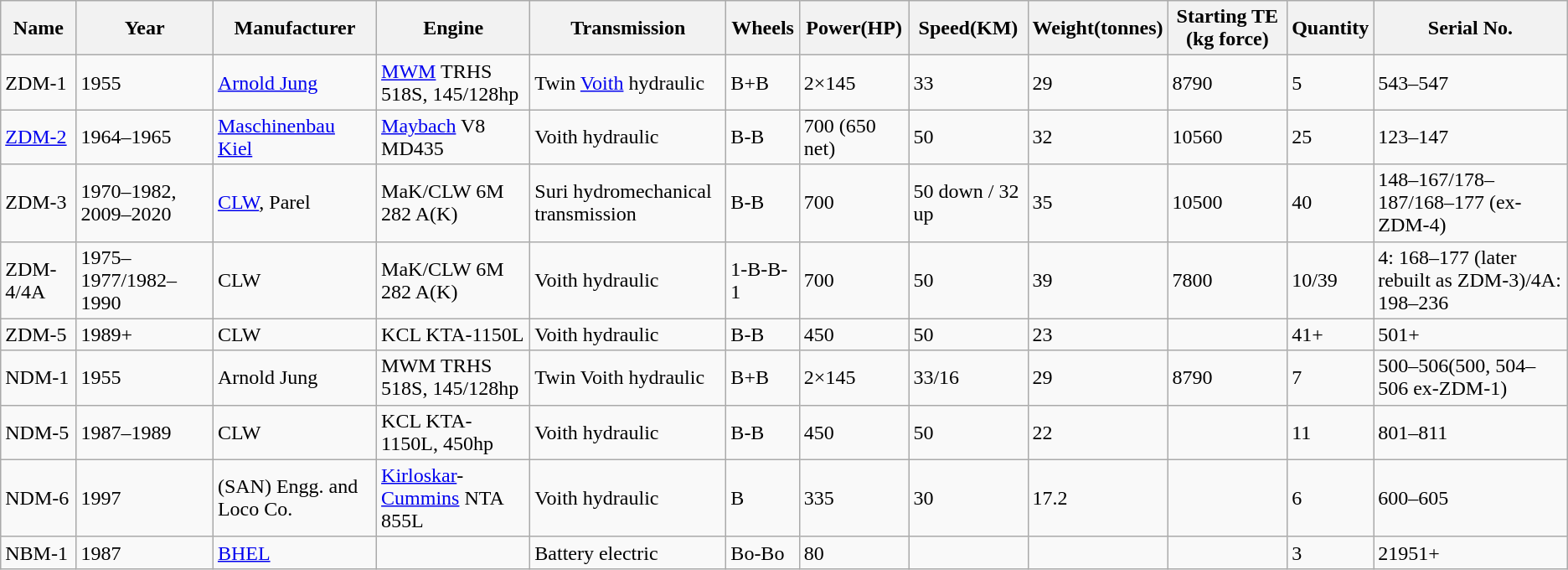<table class="wikitable">
<tr>
<th>Name</th>
<th>Year</th>
<th>Manufacturer</th>
<th>Engine</th>
<th>Transmission</th>
<th>Wheels</th>
<th>Power(HP)</th>
<th>Speed(KM)</th>
<th>Weight(tonnes)</th>
<th>Starting TE (kg force)</th>
<th>Quantity</th>
<th>Serial No.</th>
</tr>
<tr>
<td>ZDM-1</td>
<td>1955</td>
<td><a href='#'>Arnold Jung</a></td>
<td><a href='#'>MWM</a> TRHS 518S, 145/128hp</td>
<td>Twin <a href='#'>Voith</a> hydraulic</td>
<td>B+B</td>
<td>2×145</td>
<td>33</td>
<td>29</td>
<td>8790</td>
<td>5</td>
<td>543–547</td>
</tr>
<tr>
<td><a href='#'>ZDM-2</a></td>
<td>1964–1965</td>
<td><a href='#'>Maschinenbau Kiel</a></td>
<td><a href='#'>Maybach</a> V8 MD435</td>
<td>Voith hydraulic</td>
<td>B-B</td>
<td>700 (650 net)</td>
<td>50</td>
<td>32</td>
<td>10560</td>
<td>25</td>
<td>123–147</td>
</tr>
<tr>
<td>ZDM-3</td>
<td>1970–1982, 2009–2020</td>
<td><a href='#'>CLW</a>, Parel</td>
<td>MaK/CLW 6M 282 A(K)</td>
<td>Suri hydromechanical transmission</td>
<td>B-B</td>
<td>700</td>
<td>50 down / 32 up</td>
<td>35</td>
<td>10500</td>
<td>40</td>
<td>148–167/178–187/168–177 (ex-ZDM-4)</td>
</tr>
<tr>
<td>ZDM-4/4A</td>
<td>1975–1977/1982–1990</td>
<td>CLW</td>
<td>MaK/CLW 6M 282 A(K)</td>
<td>Voith hydraulic</td>
<td>1-B-B-1</td>
<td>700</td>
<td>50</td>
<td>39</td>
<td>7800</td>
<td>10/39</td>
<td>4: 168–177 (later rebuilt as ZDM-3)/4A: 198–236</td>
</tr>
<tr>
<td>ZDM-5</td>
<td>1989+</td>
<td>CLW</td>
<td>KCL KTA-1150L</td>
<td>Voith hydraulic</td>
<td>B-B</td>
<td>450</td>
<td>50</td>
<td>23</td>
<td></td>
<td>41+</td>
<td>501+</td>
</tr>
<tr>
<td>NDM-1</td>
<td>1955</td>
<td>Arnold Jung</td>
<td>MWM TRHS 518S, 145/128hp</td>
<td>Twin Voith hydraulic</td>
<td>B+B</td>
<td>2×145</td>
<td>33/16</td>
<td>29</td>
<td>8790</td>
<td>7</td>
<td>500–506(500, 504–506 ex-ZDM-1)</td>
</tr>
<tr>
<td>NDM-5</td>
<td>1987–1989</td>
<td>CLW</td>
<td>KCL KTA-1150L, 450hp</td>
<td>Voith hydraulic</td>
<td>B-B</td>
<td>450</td>
<td>50</td>
<td>22</td>
<td></td>
<td>11</td>
<td>801–811</td>
</tr>
<tr>
<td>NDM-6</td>
<td>1997</td>
<td>(SAN) Engg. and Loco Co.</td>
<td><a href='#'>Kirloskar</a>-<a href='#'>Cummins</a> NTA 855L</td>
<td>Voith hydraulic</td>
<td>B</td>
<td>335</td>
<td>30</td>
<td>17.2</td>
<td></td>
<td>6</td>
<td>600–605</td>
</tr>
<tr>
<td>NBM-1</td>
<td>1987</td>
<td><a href='#'>BHEL</a></td>
<td></td>
<td>Battery electric</td>
<td>Bo-Bo</td>
<td>80</td>
<td></td>
<td></td>
<td></td>
<td>3</td>
<td>21951+</td>
</tr>
</table>
